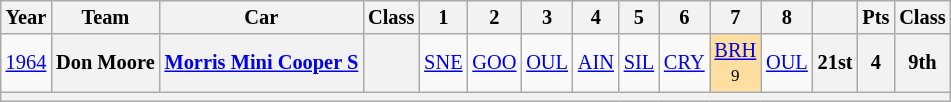<table class="wikitable" style="text-align:center; font-size:85%">
<tr>
<th>Year</th>
<th>Team</th>
<th>Car</th>
<th>Class</th>
<th>1</th>
<th>2</th>
<th>3</th>
<th>4</th>
<th>5</th>
<th>6</th>
<th>7</th>
<th>8</th>
<th></th>
<th>Pts</th>
<th>Class</th>
</tr>
<tr>
<td><a href='#'>1964</a></td>
<th>Don Moore</th>
<th><a href='#'>Morris Mini Cooper S</a></th>
<th><span></span></th>
<td><a href='#'>SNE</a></td>
<td><a href='#'>GOO</a></td>
<td><a href='#'>OUL</a></td>
<td><a href='#'>AIN</a></td>
<td><a href='#'>SIL</a></td>
<td><a href='#'>CRY</a></td>
<td style="background:#FFDF9F;"><a href='#'>BRH</a><br><small>9</small></td>
<td><a href='#'>OUL</a></td>
<th>21st</th>
<th>4</th>
<th>9th</th>
</tr>
<tr>
<th colspan="15"></th>
</tr>
</table>
